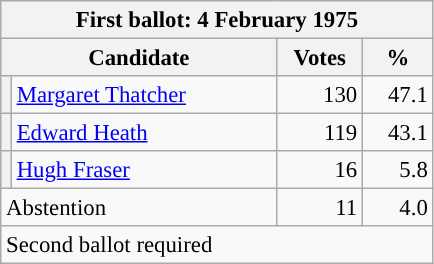<table class="wikitable" style="font-size:95%;">
<tr>
<th colspan="4">First ballot: 4 February 1975</th>
</tr>
<tr>
<th colspan="2" style="width: 170px">Candidate</th>
<th style="width: 50px">Votes</th>
<th style="width: 40px">%</th>
</tr>
<tr>
<th style="background-color: "></th>
<td style="width: 170px"><a href='#'>Margaret Thatcher</a></td>
<td align="right">130</td>
<td align="right">47.1</td>
</tr>
<tr>
<th style="background-color: "></th>
<td style="width: 170px"><a href='#'>Edward Heath</a></td>
<td align="right">119</td>
<td align="right">43.1</td>
</tr>
<tr>
<th style="background-color: "></th>
<td style="width: 170px"><a href='#'>Hugh Fraser</a></td>
<td align="right">16</td>
<td align="right">5.8</td>
</tr>
<tr>
<td colspan="2" style="width: 170px">Abstention</td>
<td align="right">11</td>
<td align="right">4.0</td>
</tr>
<tr>
<td colspan="4">Second ballot required</td>
</tr>
</table>
